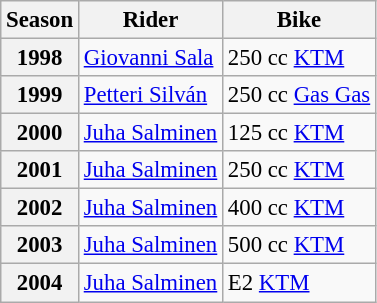<table class="wikitable" style="font-size: 95%;">
<tr>
<th>Season</th>
<th>Rider</th>
<th>Bike</th>
</tr>
<tr>
<th>1998</th>
<td> <a href='#'>Giovanni Sala</a></td>
<td>250 cc <a href='#'>KTM</a></td>
</tr>
<tr>
<th>1999</th>
<td> <a href='#'>Petteri Silván</a></td>
<td>250 cc <a href='#'>Gas Gas</a></td>
</tr>
<tr>
<th>2000</th>
<td> <a href='#'>Juha Salminen</a></td>
<td>125 cc <a href='#'>KTM</a></td>
</tr>
<tr>
<th>2001</th>
<td> <a href='#'>Juha Salminen</a></td>
<td>250 cc <a href='#'>KTM</a></td>
</tr>
<tr>
<th>2002</th>
<td> <a href='#'>Juha Salminen</a></td>
<td>400 cc <a href='#'>KTM</a></td>
</tr>
<tr>
<th>2003</th>
<td> <a href='#'>Juha Salminen</a></td>
<td>500 cc <a href='#'>KTM</a></td>
</tr>
<tr>
<th>2004</th>
<td> <a href='#'>Juha Salminen</a></td>
<td>E2 <a href='#'>KTM</a></td>
</tr>
</table>
